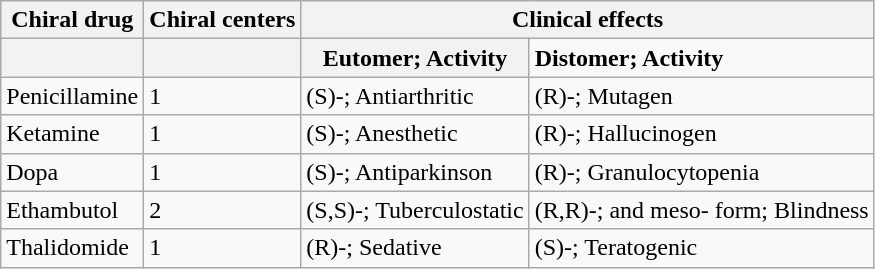<table class="wikitable">
<tr>
<th><strong>Chiral drug</strong></th>
<th><strong>Chiral centers</strong></th>
<th colspan="2"><strong>Clinical effects</strong></th>
</tr>
<tr>
<th></th>
<th></th>
<th>Eutomer; Activity</th>
<td><strong>Distomer; Activity</strong></td>
</tr>
<tr>
<td>Penicillamine</td>
<td>1</td>
<td>(S)-; Antiarthritic</td>
<td>(R)-; Mutagen</td>
</tr>
<tr>
<td>Ketamine</td>
<td>1</td>
<td>(S)-; Anesthetic</td>
<td>(R)-; Hallucinogen</td>
</tr>
<tr>
<td>Dopa</td>
<td>1</td>
<td>(S)-; Antiparkinson</td>
<td>(R)-; Granulocytopenia</td>
</tr>
<tr>
<td>Ethambutol</td>
<td>2</td>
<td>(S,S)-; Tuberculostatic</td>
<td>(R,R)-; and meso- form; Blindness</td>
</tr>
<tr>
<td>Thalidomide</td>
<td>1</td>
<td>(R)-; Sedative</td>
<td>(S)-; Teratogenic</td>
</tr>
</table>
